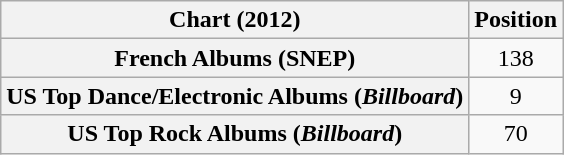<table class="wikitable sortable plainrowheaders" style="text-align:center">
<tr>
<th scope="col">Chart (2012)</th>
<th scope="col">Position</th>
</tr>
<tr>
<th scope="row">French Albums (SNEP)</th>
<td>138</td>
</tr>
<tr>
<th scope="row">US Top Dance/Electronic Albums (<em>Billboard</em>)</th>
<td>9</td>
</tr>
<tr>
<th scope="row">US Top Rock Albums (<em>Billboard</em>)</th>
<td>70</td>
</tr>
</table>
